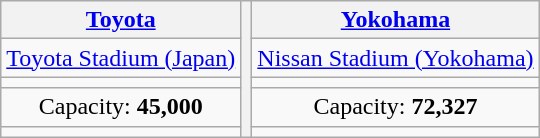<table class="wikitable" style="text-align:center">
<tr>
<th><a href='#'>Toyota</a></th>
<th rowspan=5></th>
<th><a href='#'>Yokohama</a></th>
</tr>
<tr>
<td><a href='#'>Toyota Stadium (Japan)</a></td>
<td><a href='#'>Nissan Stadium (Yokohama)</a></td>
</tr>
<tr>
<td><small></small></td>
<td><small></small></td>
</tr>
<tr>
<td>Capacity: <strong>45,000</strong></td>
<td>Capacity: <strong>72,327</strong></td>
</tr>
<tr>
<td></td>
<td></td>
</tr>
</table>
